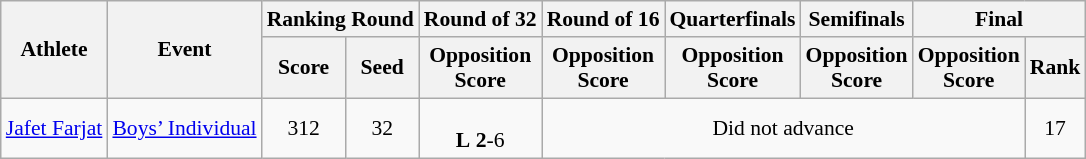<table class="wikitable" border="1" style="font-size:90%">
<tr>
<th rowspan=2>Athlete</th>
<th rowspan=2>Event</th>
<th colspan=2>Ranking Round</th>
<th>Round of 32</th>
<th>Round of 16</th>
<th>Quarterfinals</th>
<th>Semifinals</th>
<th colspan=2>Final</th>
</tr>
<tr>
<th>Score</th>
<th>Seed</th>
<th>Opposition<br>Score</th>
<th>Opposition<br>Score</th>
<th>Opposition<br>Score</th>
<th>Opposition<br>Score</th>
<th>Opposition<br>Score</th>
<th>Rank</th>
</tr>
<tr>
<td><a href='#'>Jafet Farjat</a></td>
<td><a href='#'>Boys’ Individual</a></td>
<td align=center>312</td>
<td align=center>32</td>
<td align=center> <br> <strong>L</strong> <strong>2</strong>-6</td>
<td colspan=4 align=center>Did not advance</td>
<td align=center>17</td>
</tr>
</table>
